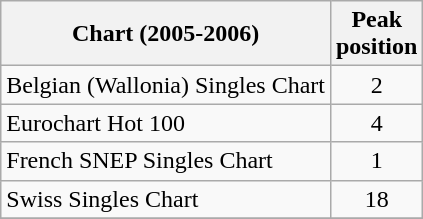<table class="wikitable sortable">
<tr>
<th>Chart (2005-2006)</th>
<th>Peak<br>position</th>
</tr>
<tr>
<td>Belgian (Wallonia) Singles Chart</td>
<td align="center">2</td>
</tr>
<tr>
<td>Eurochart Hot 100</td>
<td align="center">4</td>
</tr>
<tr>
<td>French SNEP Singles Chart</td>
<td align="center">1</td>
</tr>
<tr>
<td>Swiss Singles Chart</td>
<td align="center">18</td>
</tr>
<tr>
</tr>
</table>
